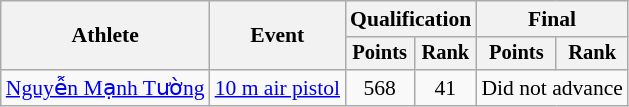<table class="wikitable" style="font-size:90%">
<tr>
<th rowspan="2">Athlete</th>
<th rowspan="2">Event</th>
<th colspan=2>Qualification</th>
<th colspan=2>Final</th>
</tr>
<tr style="font-size:95%">
<th>Points</th>
<th>Rank</th>
<th>Points</th>
<th>Rank</th>
</tr>
<tr align=center>
<td align=left><a href='#'>Nguyễn Mạnh Tường</a></td>
<td align=left><a href='#'>10 m air pistol</a></td>
<td>568</td>
<td>41</td>
<td colspan=2>Did not advance</td>
</tr>
</table>
